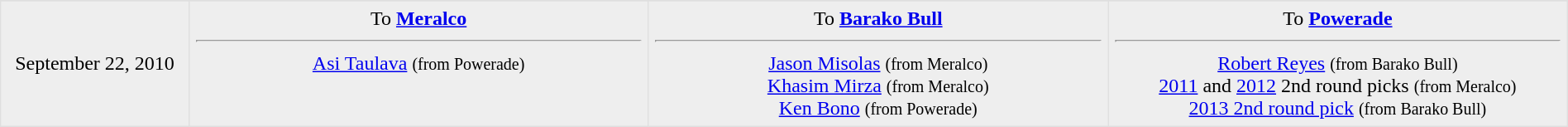<table border=1 style="border-collapse:collapse; text-align: center; width: 100%" bordercolor="#DFDFDF"  cellpadding="5">
<tr>
</tr>
<tr bgcolor="eeeeee">
<td style="width:12%">September 22, 2010</td>
<td style="width:29.3%" valign="top">To <strong><a href='#'>Meralco</a></strong><hr><a href='#'>Asi Taulava</a> <small>(from Powerade)</small></td>
<td style="width:29.3%" valign="top">To <strong><a href='#'>Barako Bull</a></strong><hr><a href='#'>Jason Misolas</a> <small>(from Meralco)</small><br><a href='#'>Khasim Mirza</a> <small>(from Meralco)</small><br><a href='#'>Ken Bono</a> <small>(from Powerade)</small></td>
<td style="width:29.3%" valign="top">To <strong><a href='#'>Powerade</a></strong><hr><a href='#'>Robert Reyes</a> <small>(from Barako Bull)</small><br><a href='#'>2011</a> and <a href='#'>2012</a> 2nd round picks <small>(from Meralco)</small><br><a href='#'>2013 2nd round pick</a> <small>(from Barako Bull)</small></td>
</tr>
</table>
